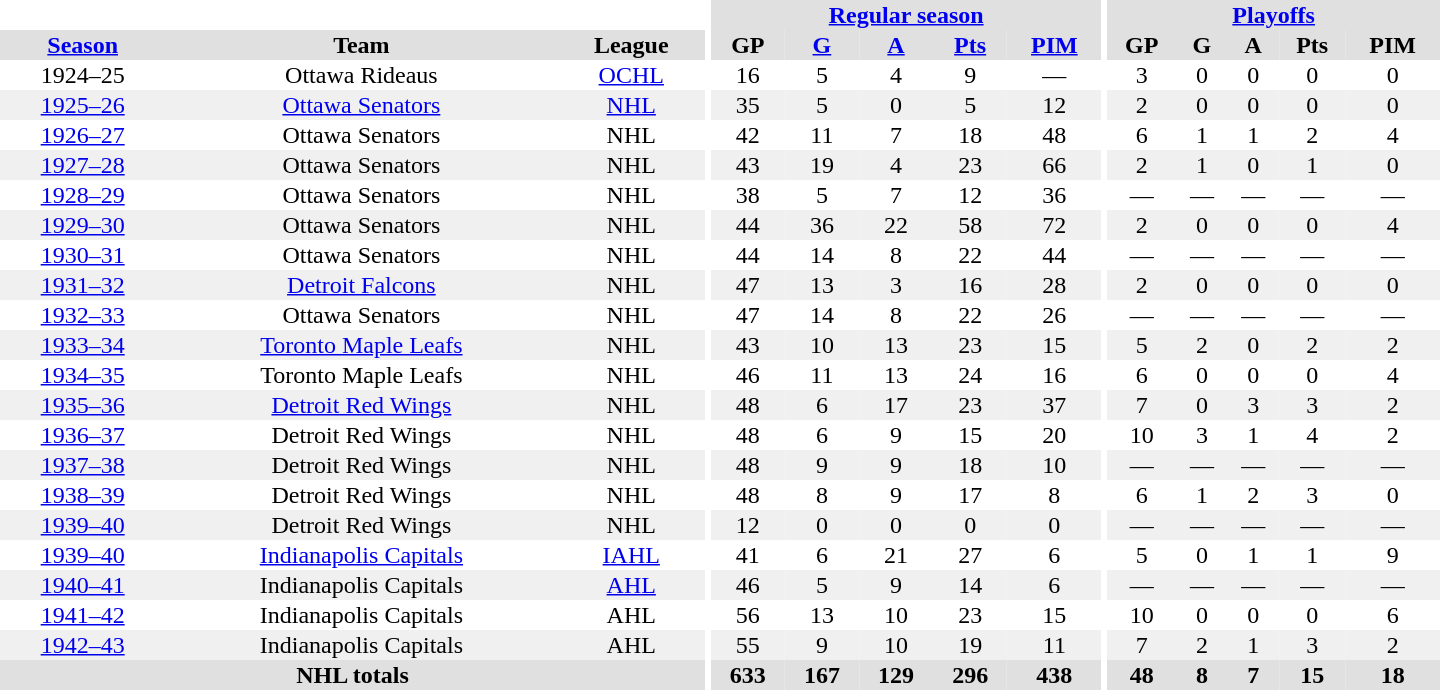<table border="0" cellpadding="1" cellspacing="0" style="text-align:center; width:60em">
<tr bgcolor="#e0e0e0">
<th colspan="3" bgcolor="#ffffff"></th>
<th rowspan="100" bgcolor="#ffffff"></th>
<th colspan="5"><a href='#'>Regular season</a></th>
<th rowspan="100" bgcolor="#ffffff"></th>
<th colspan="5"><a href='#'>Playoffs</a></th>
</tr>
<tr bgcolor="#e0e0e0">
<th><a href='#'>Season</a></th>
<th>Team</th>
<th>League</th>
<th>GP</th>
<th><a href='#'>G</a></th>
<th><a href='#'>A</a></th>
<th><a href='#'>Pts</a></th>
<th><a href='#'>PIM</a></th>
<th>GP</th>
<th>G</th>
<th>A</th>
<th>Pts</th>
<th>PIM</th>
</tr>
<tr>
<td>1924–25</td>
<td>Ottawa Rideaus</td>
<td><a href='#'>OCHL</a></td>
<td>16</td>
<td>5</td>
<td>4</td>
<td>9</td>
<td>—</td>
<td>3</td>
<td>0</td>
<td>0</td>
<td>0</td>
<td>0</td>
</tr>
<tr bgcolor="#f0f0f0">
<td><a href='#'>1925–26</a></td>
<td><a href='#'>Ottawa Senators</a></td>
<td><a href='#'>NHL</a></td>
<td>35</td>
<td>5</td>
<td>0</td>
<td>5</td>
<td>12</td>
<td>2</td>
<td>0</td>
<td>0</td>
<td>0</td>
<td>0</td>
</tr>
<tr>
<td><a href='#'>1926–27</a></td>
<td>Ottawa Senators</td>
<td>NHL</td>
<td>42</td>
<td>11</td>
<td>7</td>
<td>18</td>
<td>48</td>
<td>6</td>
<td>1</td>
<td>1</td>
<td>2</td>
<td>4</td>
</tr>
<tr bgcolor="#f0f0f0">
<td><a href='#'>1927–28</a></td>
<td>Ottawa Senators</td>
<td>NHL</td>
<td>43</td>
<td>19</td>
<td>4</td>
<td>23</td>
<td>66</td>
<td>2</td>
<td>1</td>
<td>0</td>
<td>1</td>
<td>0</td>
</tr>
<tr>
<td><a href='#'>1928–29</a></td>
<td>Ottawa Senators</td>
<td>NHL</td>
<td>38</td>
<td>5</td>
<td>7</td>
<td>12</td>
<td>36</td>
<td>—</td>
<td>—</td>
<td>—</td>
<td>—</td>
<td>—</td>
</tr>
<tr bgcolor="#f0f0f0">
<td><a href='#'>1929–30</a></td>
<td>Ottawa Senators</td>
<td>NHL</td>
<td>44</td>
<td>36</td>
<td>22</td>
<td>58</td>
<td>72</td>
<td>2</td>
<td>0</td>
<td>0</td>
<td>0</td>
<td>4</td>
</tr>
<tr>
<td><a href='#'>1930–31</a></td>
<td>Ottawa Senators</td>
<td>NHL</td>
<td>44</td>
<td>14</td>
<td>8</td>
<td>22</td>
<td>44</td>
<td>—</td>
<td>—</td>
<td>—</td>
<td>—</td>
<td>—</td>
</tr>
<tr bgcolor="#f0f0f0">
<td><a href='#'>1931–32</a></td>
<td><a href='#'>Detroit Falcons</a></td>
<td>NHL</td>
<td>47</td>
<td>13</td>
<td>3</td>
<td>16</td>
<td>28</td>
<td>2</td>
<td>0</td>
<td>0</td>
<td>0</td>
<td>0</td>
</tr>
<tr>
<td><a href='#'>1932–33</a></td>
<td>Ottawa Senators</td>
<td>NHL</td>
<td>47</td>
<td>14</td>
<td>8</td>
<td>22</td>
<td>26</td>
<td>—</td>
<td>—</td>
<td>—</td>
<td>—</td>
<td>—</td>
</tr>
<tr bgcolor="#f0f0f0">
<td><a href='#'>1933–34</a></td>
<td><a href='#'>Toronto Maple Leafs</a></td>
<td>NHL</td>
<td>43</td>
<td>10</td>
<td>13</td>
<td>23</td>
<td>15</td>
<td>5</td>
<td>2</td>
<td>0</td>
<td>2</td>
<td>2</td>
</tr>
<tr>
<td><a href='#'>1934–35</a></td>
<td>Toronto Maple Leafs</td>
<td>NHL</td>
<td>46</td>
<td>11</td>
<td>13</td>
<td>24</td>
<td>16</td>
<td>6</td>
<td>0</td>
<td>0</td>
<td>0</td>
<td>4</td>
</tr>
<tr bgcolor="#f0f0f0">
<td><a href='#'>1935–36</a></td>
<td><a href='#'>Detroit Red Wings</a></td>
<td>NHL</td>
<td>48</td>
<td>6</td>
<td>17</td>
<td>23</td>
<td>37</td>
<td>7</td>
<td>0</td>
<td>3</td>
<td>3</td>
<td>2</td>
</tr>
<tr>
<td><a href='#'>1936–37</a></td>
<td>Detroit Red Wings</td>
<td>NHL</td>
<td>48</td>
<td>6</td>
<td>9</td>
<td>15</td>
<td>20</td>
<td>10</td>
<td>3</td>
<td>1</td>
<td>4</td>
<td>2</td>
</tr>
<tr bgcolor="#f0f0f0">
<td><a href='#'>1937–38</a></td>
<td>Detroit Red Wings</td>
<td>NHL</td>
<td>48</td>
<td>9</td>
<td>9</td>
<td>18</td>
<td>10</td>
<td>—</td>
<td>—</td>
<td>—</td>
<td>—</td>
<td>—</td>
</tr>
<tr>
<td><a href='#'>1938–39</a></td>
<td>Detroit Red Wings</td>
<td>NHL</td>
<td>48</td>
<td>8</td>
<td>9</td>
<td>17</td>
<td>8</td>
<td>6</td>
<td>1</td>
<td>2</td>
<td>3</td>
<td>0</td>
</tr>
<tr bgcolor="#f0f0f0">
<td><a href='#'>1939–40</a></td>
<td>Detroit Red Wings</td>
<td>NHL</td>
<td>12</td>
<td>0</td>
<td>0</td>
<td>0</td>
<td>0</td>
<td>—</td>
<td>—</td>
<td>—</td>
<td>—</td>
<td>—</td>
</tr>
<tr>
<td><a href='#'>1939–40</a></td>
<td><a href='#'>Indianapolis Capitals</a></td>
<td><a href='#'>IAHL</a></td>
<td>41</td>
<td>6</td>
<td>21</td>
<td>27</td>
<td>6</td>
<td>5</td>
<td>0</td>
<td>1</td>
<td>1</td>
<td>9</td>
</tr>
<tr bgcolor="#f0f0f0">
<td><a href='#'>1940–41</a></td>
<td>Indianapolis Capitals</td>
<td><a href='#'>AHL</a></td>
<td>46</td>
<td>5</td>
<td>9</td>
<td>14</td>
<td>6</td>
<td>—</td>
<td>—</td>
<td>—</td>
<td>—</td>
<td>—</td>
</tr>
<tr>
<td><a href='#'>1941–42</a></td>
<td>Indianapolis Capitals</td>
<td>AHL</td>
<td>56</td>
<td>13</td>
<td>10</td>
<td>23</td>
<td>15</td>
<td>10</td>
<td>0</td>
<td>0</td>
<td>0</td>
<td>6</td>
</tr>
<tr bgcolor="#f0f0f0">
<td><a href='#'>1942–43</a></td>
<td>Indianapolis Capitals</td>
<td>AHL</td>
<td>55</td>
<td>9</td>
<td>10</td>
<td>19</td>
<td>11</td>
<td>7</td>
<td>2</td>
<td>1</td>
<td>3</td>
<td>2</td>
</tr>
<tr bgcolor="#e0e0e0">
<th colspan="3">NHL totals</th>
<th>633</th>
<th>167</th>
<th>129</th>
<th>296</th>
<th>438</th>
<th>48</th>
<th>8</th>
<th>7</th>
<th>15</th>
<th>18</th>
</tr>
</table>
